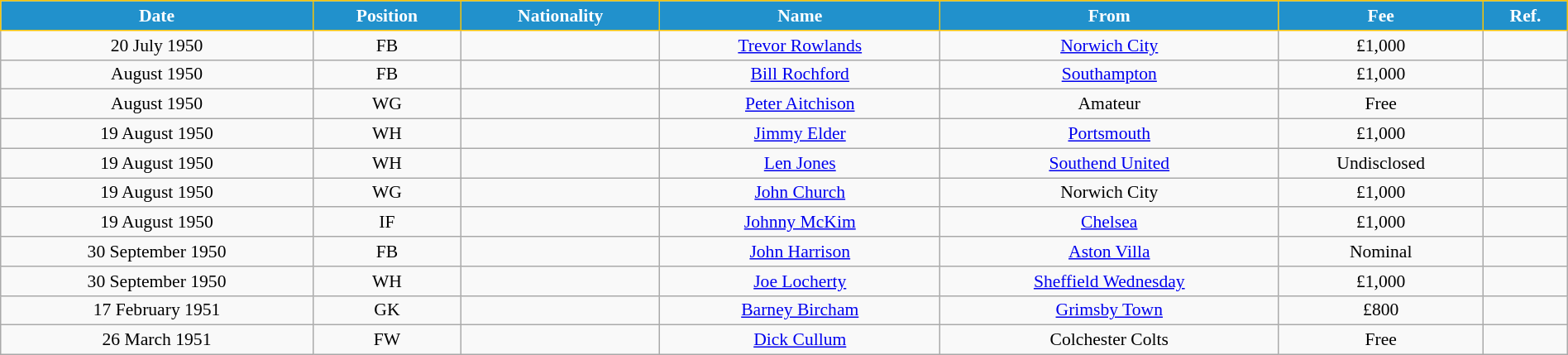<table class="wikitable" style="text-align:center; font-size:90%; width:100%;">
<tr>
<th style="background:#2191CC; color:white; border:1px solid #F7C408; text-align:center;">Date</th>
<th style="background:#2191CC; color:white; border:1px solid #F7C408; text-align:center;">Position</th>
<th style="background:#2191CC; color:white; border:1px solid #F7C408; text-align:center;">Nationality</th>
<th style="background:#2191CC; color:white; border:1px solid #F7C408; text-align:center;">Name</th>
<th style="background:#2191CC; color:white; border:1px solid #F7C408; text-align:center;">From</th>
<th style="background:#2191CC; color:white; border:1px solid #F7C408; text-align:center;">Fee</th>
<th style="background:#2191CC; color:white; border:1px solid #F7C408; text-align:center;">Ref.</th>
</tr>
<tr>
<td>20 July 1950</td>
<td>FB</td>
<td></td>
<td><a href='#'>Trevor Rowlands</a></td>
<td> <a href='#'>Norwich City</a></td>
<td>£1,000</td>
<td></td>
</tr>
<tr>
<td>August 1950</td>
<td>FB</td>
<td></td>
<td><a href='#'>Bill Rochford</a></td>
<td> <a href='#'>Southampton</a></td>
<td>£1,000</td>
<td></td>
</tr>
<tr>
<td>August 1950</td>
<td>WG</td>
<td></td>
<td><a href='#'>Peter Aitchison</a></td>
<td>Amateur</td>
<td>Free</td>
<td></td>
</tr>
<tr>
<td>19 August 1950</td>
<td>WH</td>
<td></td>
<td><a href='#'>Jimmy Elder</a></td>
<td> <a href='#'>Portsmouth</a></td>
<td>£1,000</td>
<td></td>
</tr>
<tr>
<td>19 August 1950</td>
<td>WH</td>
<td></td>
<td><a href='#'>Len Jones</a></td>
<td> <a href='#'>Southend United</a></td>
<td>Undisclosed</td>
<td></td>
</tr>
<tr>
<td>19 August 1950</td>
<td>WG</td>
<td></td>
<td><a href='#'>John Church</a></td>
<td> Norwich City</td>
<td>£1,000</td>
<td></td>
</tr>
<tr>
<td>19 August 1950</td>
<td>IF</td>
<td></td>
<td><a href='#'>Johnny McKim</a></td>
<td> <a href='#'>Chelsea</a></td>
<td>£1,000</td>
<td></td>
</tr>
<tr>
<td>30 September 1950</td>
<td>FB</td>
<td></td>
<td><a href='#'>John Harrison</a></td>
<td> <a href='#'>Aston Villa</a></td>
<td>Nominal</td>
<td></td>
</tr>
<tr>
<td>30 September 1950</td>
<td>WH</td>
<td></td>
<td><a href='#'>Joe Locherty</a></td>
<td> <a href='#'>Sheffield Wednesday</a></td>
<td>£1,000</td>
<td></td>
</tr>
<tr>
<td>17 February 1951</td>
<td>GK</td>
<td></td>
<td><a href='#'>Barney Bircham</a></td>
<td> <a href='#'>Grimsby Town</a></td>
<td>£800</td>
<td></td>
</tr>
<tr>
<td>26 March 1951</td>
<td>FW</td>
<td></td>
<td><a href='#'>Dick Cullum</a></td>
<td> Colchester Colts</td>
<td>Free</td>
<td></td>
</tr>
</table>
